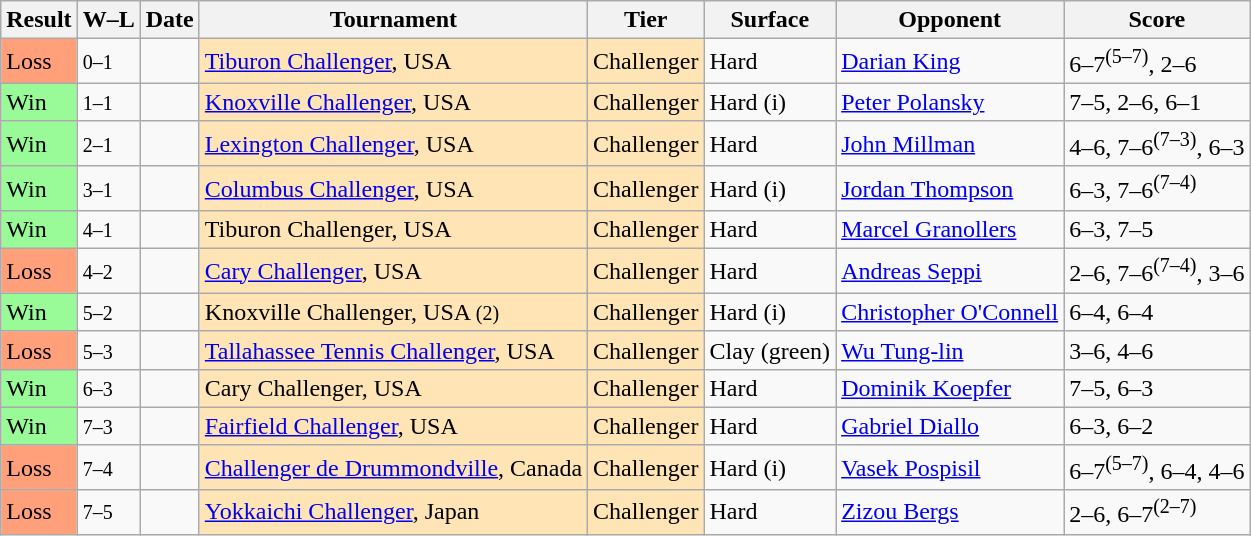<table class="sortable wikitable">
<tr>
<th>Result</th>
<th class="unsortable">W–L</th>
<th>Date</th>
<th>Tournament</th>
<th>Tier</th>
<th>Surface</th>
<th>Opponent</th>
<th class="unsortable">Score</th>
</tr>
<tr>
<td bgcolor=FFA07A>Loss</td>
<td><small>0–1</small></td>
<td><a href='#'></a></td>
<td style="background:moccasin;"><a href='#'>Tiburon Challenger</a>, USA</td>
<td style="background:moccasin;">Challenger</td>
<td>Hard</td>
<td> <a href='#'>Darian King</a></td>
<td>6–7<sup>(5–7)</sup>, 2–6</td>
</tr>
<tr>
<td bgcolor=98FB98>Win</td>
<td><small>1–1</small></td>
<td><a href='#'></a></td>
<td style="background:moccasin;"><a href='#'>Knoxville Challenger</a>, USA</td>
<td style="background:moccasin;">Challenger</td>
<td>Hard (i)</td>
<td> <a href='#'>Peter Polansky</a></td>
<td>7–5, 2–6, 6–1</td>
</tr>
<tr>
<td bgcolor=98FB98>Win</td>
<td><small>2–1</small></td>
<td><a href='#'></a></td>
<td style="background:moccasin;"><a href='#'>Lexington Challenger</a>, USA</td>
<td style="background:moccasin;">Challenger</td>
<td>Hard</td>
<td> <a href='#'>John Millman</a></td>
<td>4–6, 7–6<sup>(7–3)</sup>, 6–3</td>
</tr>
<tr>
<td bgcolor=98FB98>Win</td>
<td><small>3–1</small></td>
<td><a href='#'></a></td>
<td style="background:moccasin;"><a href='#'>Columbus Challenger</a>, USA</td>
<td style="background:moccasin;">Challenger</td>
<td>Hard (i)</td>
<td> <a href='#'>Jordan Thompson</a></td>
<td>6–3, 7–6<sup>(7–4)</sup></td>
</tr>
<tr>
<td bgcolor=98FB98>Win</td>
<td><small>4–1</small></td>
<td><a href='#'></a></td>
<td style="background:moccasin;">Tiburon Challenger, USA</td>
<td style="background:moccasin;">Challenger</td>
<td>Hard</td>
<td> <a href='#'>Marcel Granollers</a></td>
<td>6–3, 7–5</td>
</tr>
<tr>
<td bgcolor=FFA07A>Loss</td>
<td><small>4–2</small></td>
<td><a href='#'></a></td>
<td style="background:moccasin;"><a href='#'>Cary Challenger</a>, USA</td>
<td style="background:moccasin;">Challenger</td>
<td>Hard</td>
<td> <a href='#'>Andreas Seppi</a></td>
<td>2–6, 7–6<sup>(7–4)</sup>, 3–6</td>
</tr>
<tr>
<td bgcolor=98FB98>Win</td>
<td><small>5–2</small></td>
<td><a href='#'></a></td>
<td style="background:moccasin;">Knoxville Challenger, USA <small>(2)</small></td>
<td style="background:moccasin;">Challenger</td>
<td>Hard (i)</td>
<td> <a href='#'>Christopher O'Connell</a></td>
<td>6–4, 6–4</td>
</tr>
<tr>
<td bgcolor=FFA07A>Loss</td>
<td><small>5–3</small></td>
<td><a href='#'></a></td>
<td style="background:moccasin;"><a href='#'>Tallahassee Tennis Challenger</a>, USA</td>
<td style="background:moccasin;">Challenger</td>
<td>Clay (green)</td>
<td> <a href='#'>Wu Tung-lin</a></td>
<td>3–6, 4–6</td>
</tr>
<tr>
<td bgcolor=98FB98>Win</td>
<td><small>6–3</small></td>
<td><a href='#'></a></td>
<td style="background:moccasin;">Cary Challenger, USA</td>
<td style="background:moccasin;">Challenger</td>
<td>Hard</td>
<td> <a href='#'>Dominik Koepfer</a></td>
<td>7–5, 6–3</td>
</tr>
<tr>
<td bgcolor=98FB98>Win</td>
<td><small>7–3</small></td>
<td><a href='#'></a></td>
<td style="background:moccasin;"><a href='#'>Fairfield Challenger</a>, USA</td>
<td style="background:moccasin;">Challenger</td>
<td>Hard</td>
<td> <a href='#'>Gabriel Diallo</a></td>
<td>6–3, 6–2</td>
</tr>
<tr>
<td bgcolor=FFA07A>Loss</td>
<td><small>7–4</small></td>
<td><a href='#'></a></td>
<td style="background:moccasin;"><a href='#'>Challenger de Drummondville</a>, Canada</td>
<td style="background:moccasin;">Challenger</td>
<td>Hard (i)</td>
<td> <a href='#'>Vasek Pospisil</a></td>
<td>6–7<sup>(5–7)</sup>, 6–4, 4–6</td>
</tr>
<tr>
<td bgcolor=FFA07A>Loss</td>
<td><small>7–5</small></td>
<td><a href='#'></a></td>
<td style="background:moccasin;"><a href='#'>Yokkaichi Challenger</a>, Japan</td>
<td style="background:moccasin;">Challenger</td>
<td>Hard</td>
<td> <a href='#'>Zizou Bergs</a></td>
<td>2–6, 6–7<sup>(2–7)</sup></td>
</tr>
</table>
